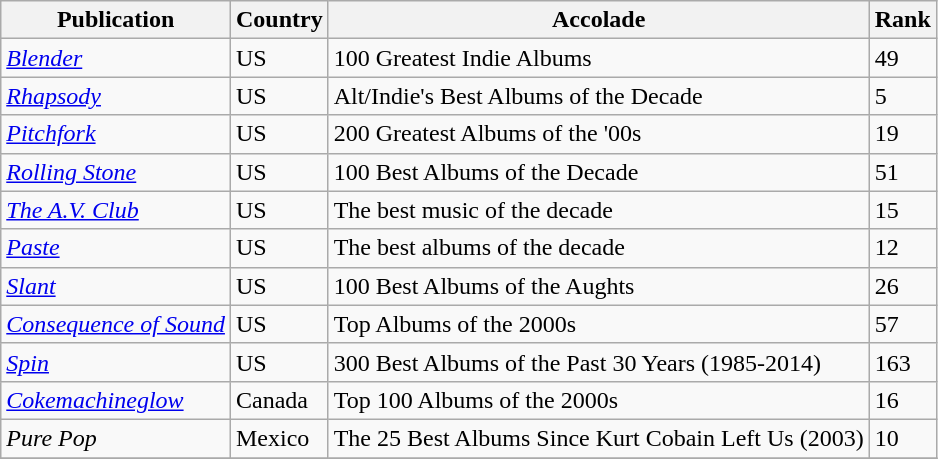<table class="wikitable sortable">
<tr>
<th>Publication</th>
<th>Country</th>
<th>Accolade</th>
<th>Rank</th>
</tr>
<tr>
<td><em><a href='#'>Blender</a></em></td>
<td>US</td>
<td>100 Greatest Indie Albums</td>
<td>49</td>
</tr>
<tr>
<td><em><a href='#'>Rhapsody</a></em></td>
<td>US</td>
<td>Alt/Indie's Best Albums of the Decade</td>
<td>5</td>
</tr>
<tr>
<td><em><a href='#'>Pitchfork</a></em></td>
<td>US</td>
<td>200 Greatest Albums of the '00s</td>
<td>19</td>
</tr>
<tr>
<td><em><a href='#'>Rolling Stone</a></em></td>
<td>US</td>
<td>100 Best Albums of the Decade</td>
<td>51</td>
</tr>
<tr>
<td><em><a href='#'>The A.V. Club</a></em></td>
<td>US</td>
<td>The best music of the decade</td>
<td>15</td>
</tr>
<tr>
<td><em><a href='#'>Paste</a></em></td>
<td>US</td>
<td>The best albums of the decade</td>
<td>12</td>
</tr>
<tr>
<td><em><a href='#'>Slant</a></em></td>
<td>US</td>
<td>100 Best Albums of the Aughts</td>
<td>26</td>
</tr>
<tr>
<td><em><a href='#'>Consequence of Sound</a></em></td>
<td>US</td>
<td>Top Albums of the 2000s</td>
<td>57</td>
</tr>
<tr>
<td><em><a href='#'>Spin</a></em></td>
<td>US</td>
<td>300 Best Albums of the Past 30 Years (1985-2014)</td>
<td>163</td>
</tr>
<tr>
<td><em><a href='#'>Cokemachineglow</a></em></td>
<td>Canada</td>
<td>Top 100 Albums of the 2000s</td>
<td>16</td>
</tr>
<tr>
<td><em>Pure Pop</em></td>
<td>Mexico</td>
<td>The 25 Best Albums Since Kurt Cobain Left Us (2003)</td>
<td>10</td>
</tr>
<tr>
</tr>
</table>
